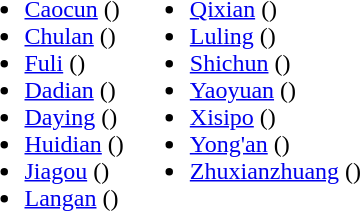<table>
<tr>
<td valign="top"><br><ul><li><a href='#'>Caocun</a> ()</li><li><a href='#'>Chulan</a> ()</li><li><a href='#'>Fuli</a> ()</li><li><a href='#'>Dadian</a> ()</li><li><a href='#'>Daying</a> ()</li><li><a href='#'>Huidian</a> ()</li><li><a href='#'>Jiagou</a> ()</li><li><a href='#'>Langan</a> ()</li></ul></td>
<td valign="top"><br><ul><li><a href='#'>Qixian</a> ()</li><li><a href='#'>Luling</a> ()</li><li><a href='#'>Shichun</a> ()</li><li><a href='#'>Yaoyuan</a> ()</li><li><a href='#'>Xisipo</a> ()</li><li><a href='#'>Yong'an</a> ()</li><li><a href='#'>Zhuxianzhuang</a> ()</li></ul></td>
</tr>
</table>
